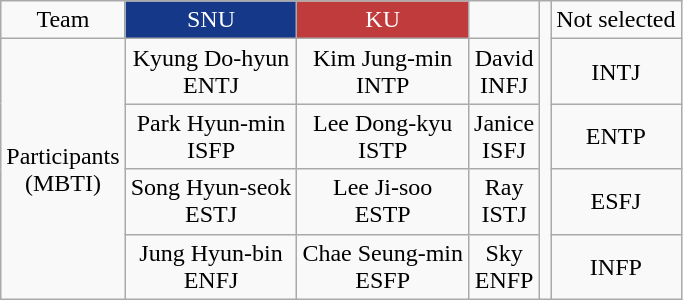<table class="wikitable" style="text-align:center">
<tr>
<td>Team</td>
<td style="background-color:#153888; color:white">SNU</td>
<td style="background-color:#BF3B3C; color:white">KU</td>
<td> </td>
<td rowspan="5"></td>
<td>Not selected</td>
</tr>
<tr>
<td rowspan="4">Participants<br>(MBTI)</td>
<td>Kyung Do-hyun<br>ENTJ</td>
<td>Kim Jung-min<br>INTP</td>
<td>David<br>INFJ</td>
<td>INTJ</td>
</tr>
<tr>
<td>Park Hyun-min<br>ISFP</td>
<td>Lee Dong-kyu<br>ISTP</td>
<td>Janice<br>ISFJ</td>
<td>ENTP</td>
</tr>
<tr>
<td>Song Hyun-seok<br>ESTJ</td>
<td>Lee Ji-soo<br>ESTP</td>
<td>Ray<br>ISTJ</td>
<td>ESFJ</td>
</tr>
<tr>
<td>Jung Hyun-bin<br>ENFJ</td>
<td>Chae Seung-min<br>ESFP</td>
<td>Sky<br>ENFP</td>
<td>INFP</td>
</tr>
</table>
